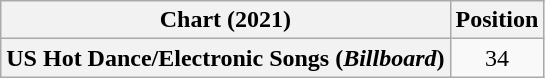<table class="wikitable plainrowheaders" style="text-align:center">
<tr>
<th scope="col">Chart (2021)</th>
<th scope="col">Position</th>
</tr>
<tr>
<th scope="row">US Hot Dance/Electronic Songs (<em>Billboard</em>)</th>
<td>34</td>
</tr>
</table>
